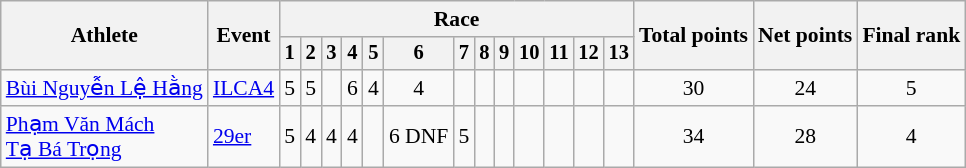<table class="wikitable" style="font-size:90%">
<tr>
<th rowspan="2">Athlete</th>
<th rowspan="2">Event</th>
<th colspan=13>Race</th>
<th rowspan="2">Total points</th>
<th rowspan="2">Net points</th>
<th rowspan="2">Final rank</th>
</tr>
<tr style="font-size:95%">
<th>1</th>
<th>2</th>
<th>3</th>
<th>4</th>
<th>5</th>
<th>6</th>
<th>7</th>
<th>8</th>
<th>9</th>
<th>10</th>
<th>11</th>
<th>12</th>
<th>13</th>
</tr>
<tr align=center>
<td align=left><a href='#'>Bùi Nguyễn Lệ Hằng</a></td>
<td align=left><a href='#'>ILCA4</a></td>
<td>5</td>
<td>5</td>
<td></td>
<td>6</td>
<td>4</td>
<td>4</td>
<td></td>
<td></td>
<td></td>
<td></td>
<td></td>
<td></td>
<td></td>
<td>30</td>
<td>24</td>
<td>5</td>
</tr>
<tr align=center>
<td align=left><a href='#'>Phạm Văn Mách</a><br><a href='#'>Tạ Bá Trọng</a></td>
<td align=left><a href='#'>29er</a></td>
<td>5</td>
<td>4</td>
<td>4</td>
<td>4</td>
<td></td>
<td>6 DNF</td>
<td>5</td>
<td></td>
<td></td>
<td></td>
<td></td>
<td></td>
<td></td>
<td>34</td>
<td>28</td>
<td>4</td>
</tr>
</table>
